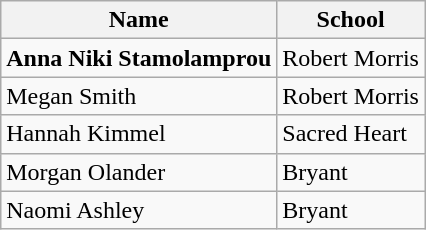<table class="wikitable">
<tr>
<th>Name</th>
<th>School</th>
</tr>
<tr>
<td><strong>Anna Niki Stamolamprou</strong></td>
<td>Robert Morris</td>
</tr>
<tr>
<td>Megan Smith</td>
<td>Robert Morris</td>
</tr>
<tr>
<td>Hannah Kimmel</td>
<td>Sacred Heart</td>
</tr>
<tr>
<td>Morgan Olander</td>
<td>Bryant</td>
</tr>
<tr>
<td>Naomi Ashley</td>
<td>Bryant</td>
</tr>
</table>
